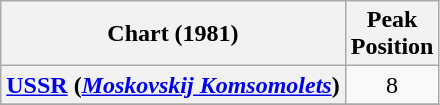<table class="wikitable plainrowheaders sortable" style="text-align:center;">
<tr>
<th scope="col">Chart (1981)</th>
<th scope="col">Peak<br>Position</th>
</tr>
<tr>
<th scope="row"><a href='#'>USSR</a> (<em><a href='#'>Moskovskij Komsomolets</a></em>)</th>
<td>8</td>
</tr>
<tr>
</tr>
</table>
